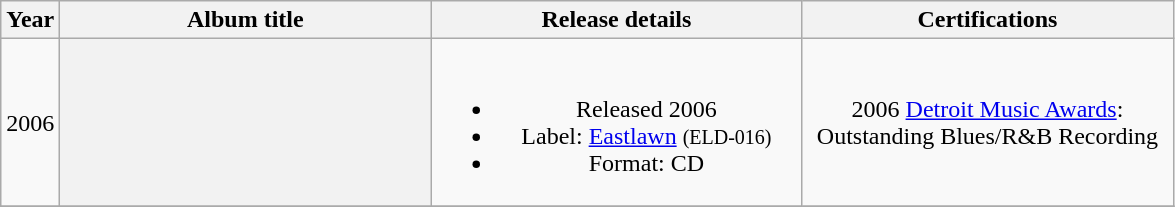<table class="wikitable plainrowheaders" style="text-align:center;">
<tr>
<th>Year</th>
<th scope="col" rowspan="1" style="width:15em;">Album title</th>
<th scope="col" rowspan="1" style="width:15em;">Release details</th>
<th scope="col" rowspan="1" style="width:15em;">Certifications</th>
</tr>
<tr>
<td>2006</td>
<th></th>
<td><br><ul><li>Released 2006</li><li>Label: <a href='#'>Eastlawn</a> <small>(ELD-016)</small></li><li>Format: CD</li></ul></td>
<td>2006 <a href='#'>Detroit Music Awards</a>: Outstanding Blues/R&B Recording</td>
</tr>
<tr>
</tr>
</table>
